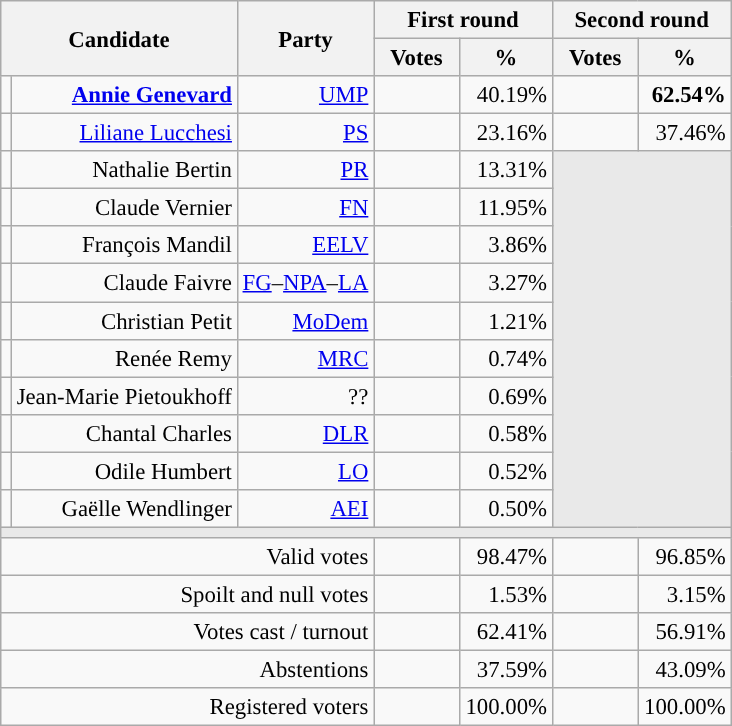<table class="wikitable" style="text-align:right;font-size:95%;">
<tr>
<th rowspan=2 colspan=2>Candidate</th>
<th rowspan=2 colspan=1>Party</th>
<th colspan=2>First round</th>
<th colspan=2>Second round</th>
</tr>
<tr>
<th style="width:50px;">Votes</th>
<th style="width:55px;">%</th>
<th style="width:50px;">Votes</th>
<th style="width:55px;">%</th>
</tr>
<tr>
<td style="color:inherit;background-color:"></td>
<td><strong><a href='#'>Annie Genevard</a></strong></td>
<td><a href='#'>UMP</a></td>
<td></td>
<td>40.19%</td>
<td><strong></strong></td>
<td><strong>62.54%</strong></td>
</tr>
<tr>
<td style="color:inherit;background-color:"></td>
<td><a href='#'>Liliane Lucchesi</a></td>
<td><a href='#'>PS</a></td>
<td></td>
<td>23.16%</td>
<td></td>
<td>37.46%</td>
</tr>
<tr>
<td style="color:inherit;background-color:"></td>
<td>Nathalie Bertin</td>
<td><a href='#'>PR</a></td>
<td></td>
<td>13.31%</td>
<td colspan=7 rowspan=10 style="background-color:#E9E9E9;"></td>
</tr>
<tr>
<td style="color:inherit;background-color:"></td>
<td>Claude Vernier</td>
<td><a href='#'>FN</a></td>
<td></td>
<td>11.95%</td>
</tr>
<tr>
<td style="color:inherit;background-color:"></td>
<td>François Mandil</td>
<td><a href='#'>EELV</a></td>
<td></td>
<td>3.86%</td>
</tr>
<tr>
<td style="color:inherit;background-color:"></td>
<td>Claude Faivre</td>
<td><a href='#'>FG</a>–<a href='#'>NPA</a>–<a href='#'>LA</a></td>
<td></td>
<td>3.27%</td>
</tr>
<tr>
<td style="color:inherit;background-color:"></td>
<td>Christian Petit</td>
<td><a href='#'>MoDem</a></td>
<td></td>
<td>1.21%</td>
</tr>
<tr>
<td style="color:inherit;background-color:"></td>
<td>Renée Remy</td>
<td><a href='#'>MRC</a></td>
<td></td>
<td>0.74%</td>
</tr>
<tr>
<td style="background-color:;"></td>
<td>Jean-Marie Pietoukhoff</td>
<td>??</td>
<td></td>
<td>0.69%</td>
</tr>
<tr>
<td style="color:inherit;background-color:"></td>
<td>Chantal Charles</td>
<td><a href='#'>DLR</a></td>
<td></td>
<td>0.58%</td>
</tr>
<tr>
<td style="color:inherit;background-color:"></td>
<td>Odile Humbert</td>
<td><a href='#'>LO</a></td>
<td></td>
<td>0.52%</td>
</tr>
<tr>
<td style="color:inherit;background-color:"></td>
<td>Gaëlle Wendlinger</td>
<td><a href='#'>AEI</a></td>
<td></td>
<td>0.50%</td>
</tr>
<tr>
<td colspan=7 style="background-color:#E9E9E9;"></td>
</tr>
<tr>
<td colspan=3>Valid votes</td>
<td></td>
<td>98.47%</td>
<td></td>
<td>96.85%</td>
</tr>
<tr>
<td colspan=3>Spoilt and null votes</td>
<td></td>
<td>1.53%</td>
<td></td>
<td>3.15%</td>
</tr>
<tr>
<td colspan=3>Votes cast / turnout</td>
<td></td>
<td>62.41%</td>
<td></td>
<td>56.91%</td>
</tr>
<tr>
<td colspan=3>Abstentions</td>
<td></td>
<td>37.59%</td>
<td></td>
<td>43.09%</td>
</tr>
<tr>
<td colspan=3>Registered voters</td>
<td></td>
<td>100.00%</td>
<td></td>
<td>100.00%</td>
</tr>
</table>
